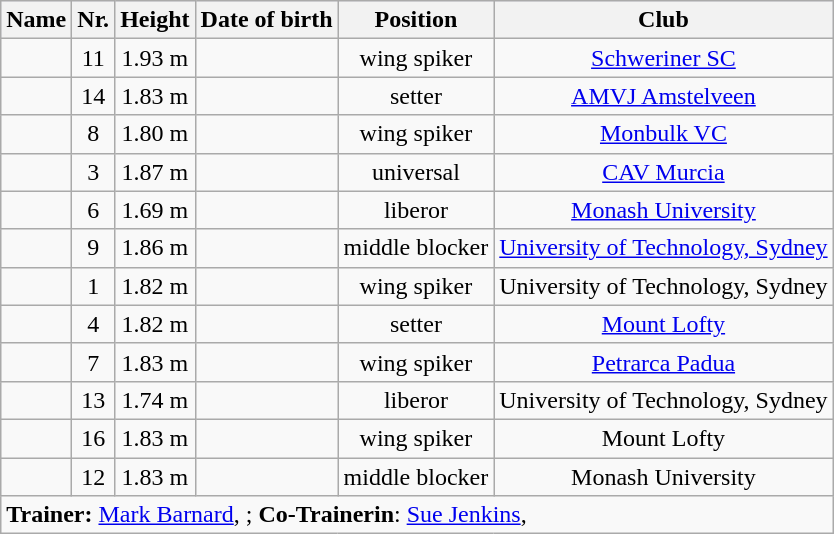<table class="wikitable sortable" style="margin-bottom:0">
<tr style="text-align:center; background:lavender;">
<th>Name</th>
<th>Nr.</th>
<th>Height</th>
<th>Date of birth</th>
<th>Position</th>
<th>Club</th>
</tr>
<tr style="text-align:center;">
<td align="left"></td>
<td>11</td>
<td>1.93 m</td>
<td></td>
<td>wing spiker</td>
<td><a href='#'>Schweriner SC</a></td>
</tr>
<tr style="text-align:center;">
<td align="left"></td>
<td>14</td>
<td>1.83 m</td>
<td></td>
<td>setter</td>
<td><a href='#'>AMVJ Amstelveen</a></td>
</tr>
<tr style="text-align:center;">
<td align="left"></td>
<td>8</td>
<td>1.80 m</td>
<td></td>
<td>wing spiker</td>
<td><a href='#'>Monbulk VC</a></td>
</tr>
<tr style="text-align:center;">
<td align="left"></td>
<td>3</td>
<td>1.87 m</td>
<td></td>
<td>universal</td>
<td><a href='#'>CAV Murcia</a></td>
</tr>
<tr style="text-align:center;">
<td align="left"></td>
<td>6</td>
<td>1.69 m</td>
<td></td>
<td>liberor</td>
<td><a href='#'>Monash University</a></td>
</tr>
<tr style="text-align:center;">
<td align="left"></td>
<td>9</td>
<td>1.86 m</td>
<td></td>
<td>middle blocker</td>
<td><a href='#'>University of Technology, Sydney</a></td>
</tr>
<tr style="text-align:center;">
<td align="left"></td>
<td>1</td>
<td>1.82 m</td>
<td></td>
<td>wing spiker</td>
<td>University of Technology, Sydney</td>
</tr>
<tr style="text-align:center;">
<td align="left"></td>
<td>4</td>
<td>1.82 m</td>
<td></td>
<td>setter</td>
<td><a href='#'>Mount Lofty</a></td>
</tr>
<tr style="text-align:center;">
<td align="left"></td>
<td>7</td>
<td>1.83 m</td>
<td></td>
<td>wing spiker</td>
<td><a href='#'>Petrarca Padua</a></td>
</tr>
<tr style="text-align:center;">
<td align="left"></td>
<td>13</td>
<td>1.74 m</td>
<td></td>
<td>liberor</td>
<td>University of Technology, Sydney</td>
</tr>
<tr style="text-align:center;">
<td align="left"></td>
<td>16</td>
<td>1.83 m</td>
<td></td>
<td>wing spiker</td>
<td>Mount Lofty</td>
</tr>
<tr style="text-align:center;">
<td align="left"></td>
<td>12</td>
<td>1.83 m</td>
<td></td>
<td>middle blocker</td>
<td>Monash University</td>
</tr>
<tr class="sortbottom">
<td colspan="6"><strong>Trainer:</strong> <a href='#'>Mark Barnard</a>, ; <strong>Co-Trainerin</strong>: <a href='#'>Sue Jenkins</a>, </td>
</tr>
</table>
